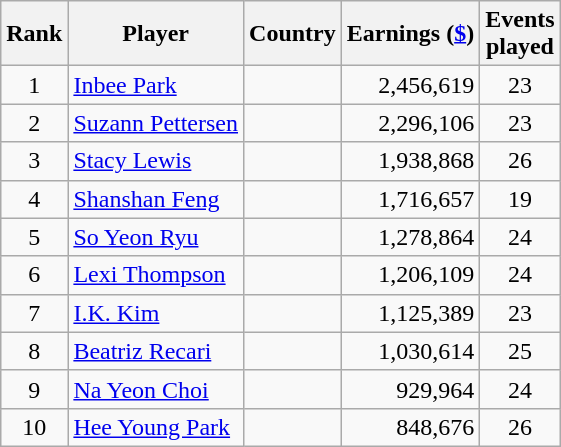<table class=wikitable style=text-align:center>
<tr>
<th>Rank</th>
<th>Player</th>
<th>Country</th>
<th>Earnings (<a href='#'>$</a>)</th>
<th>Events<br>played</th>
</tr>
<tr>
<td>1</td>
<td align=left><a href='#'>Inbee Park</a></td>
<td align=left></td>
<td align=right>2,456,619</td>
<td>23</td>
</tr>
<tr>
<td>2</td>
<td align=left><a href='#'>Suzann Pettersen</a></td>
<td align=left></td>
<td align=right>2,296,106</td>
<td>23</td>
</tr>
<tr>
<td>3</td>
<td align=left><a href='#'>Stacy Lewis</a></td>
<td align=left></td>
<td align=right>1,938,868</td>
<td>26</td>
</tr>
<tr>
<td>4</td>
<td align=left><a href='#'>Shanshan Feng</a></td>
<td align=left></td>
<td align=right>1,716,657</td>
<td>19</td>
</tr>
<tr>
<td>5</td>
<td align=left><a href='#'>So Yeon Ryu</a></td>
<td align=left></td>
<td align=right>1,278,864</td>
<td>24</td>
</tr>
<tr>
<td>6</td>
<td align=left><a href='#'>Lexi Thompson</a></td>
<td align=left></td>
<td align=right>1,206,109</td>
<td>24</td>
</tr>
<tr>
<td>7</td>
<td align=left><a href='#'>I.K. Kim</a></td>
<td align=left></td>
<td align=right>1,125,389</td>
<td>23</td>
</tr>
<tr>
<td>8</td>
<td align=left><a href='#'>Beatriz Recari</a></td>
<td align=left></td>
<td align=right>1,030,614</td>
<td>25</td>
</tr>
<tr>
<td>9</td>
<td align=left><a href='#'>Na Yeon Choi</a></td>
<td align=left></td>
<td align=right>929,964</td>
<td>24</td>
</tr>
<tr>
<td>10</td>
<td align=left><a href='#'>Hee Young Park</a></td>
<td align=left></td>
<td align=right>848,676</td>
<td>26</td>
</tr>
</table>
